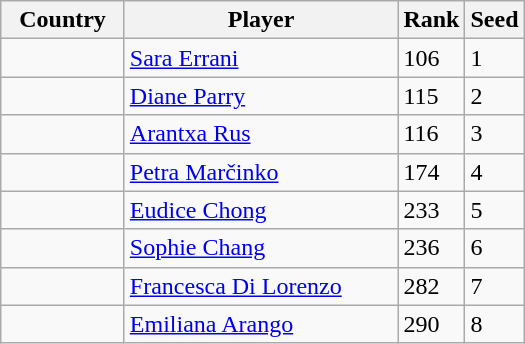<table class="wikitable">
<tr>
<th width="75">Country</th>
<th width="175">Player</th>
<th>Rank</th>
<th>Seed</th>
</tr>
<tr>
<td></td>
<td><a href='#'>Sara Errani</a></td>
<td>106</td>
<td>1</td>
</tr>
<tr>
<td></td>
<td><a href='#'>Diane Parry</a></td>
<td>115</td>
<td>2</td>
</tr>
<tr>
<td></td>
<td><a href='#'>Arantxa Rus</a></td>
<td>116</td>
<td>3</td>
</tr>
<tr>
<td></td>
<td><a href='#'>Petra Marčinko</a></td>
<td>174</td>
<td>4</td>
</tr>
<tr>
<td></td>
<td><a href='#'>Eudice Chong</a></td>
<td>233</td>
<td>5</td>
</tr>
<tr>
<td></td>
<td><a href='#'>Sophie Chang</a></td>
<td>236</td>
<td>6</td>
</tr>
<tr>
<td></td>
<td><a href='#'>Francesca Di Lorenzo</a></td>
<td>282</td>
<td>7</td>
</tr>
<tr>
<td></td>
<td><a href='#'>Emiliana Arango</a></td>
<td>290</td>
<td>8</td>
</tr>
</table>
